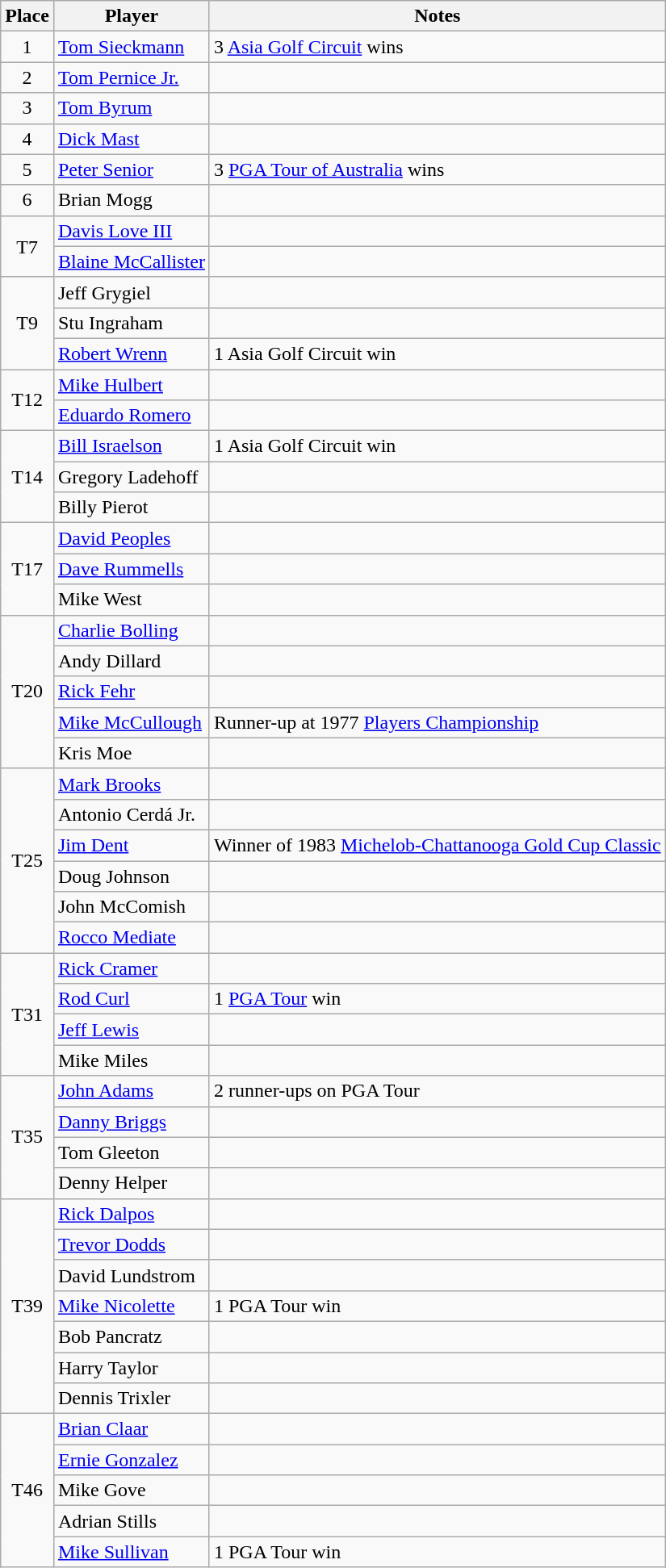<table class="wikitable sortable">
<tr>
<th>Place</th>
<th>Player</th>
<th>Notes</th>
</tr>
<tr>
<td align=center>1</td>
<td> <a href='#'>Tom Sieckmann</a></td>
<td>3 <a href='#'>Asia Golf Circuit</a> wins</td>
</tr>
<tr>
<td align=center>2</td>
<td> <a href='#'>Tom Pernice Jr.</a></td>
<td></td>
</tr>
<tr>
<td align=center>3</td>
<td> <a href='#'>Tom Byrum</a></td>
<td></td>
</tr>
<tr>
<td align=center>4</td>
<td> <a href='#'>Dick Mast</a></td>
<td></td>
</tr>
<tr>
<td align=center>5</td>
<td> <a href='#'>Peter Senior</a></td>
<td>3 <a href='#'>PGA Tour of Australia</a> wins</td>
</tr>
<tr>
<td align=center>6</td>
<td> Brian Mogg</td>
<td></td>
</tr>
<tr>
<td rowspan=2 align=center>T7</td>
<td> <a href='#'>Davis Love III</a></td>
<td></td>
</tr>
<tr>
<td> <a href='#'>Blaine McCallister</a></td>
<td></td>
</tr>
<tr>
<td rowspan=3 align=center>T9</td>
<td> Jeff Grygiel</td>
<td></td>
</tr>
<tr>
<td> Stu Ingraham</td>
<td></td>
</tr>
<tr>
<td> <a href='#'>Robert Wrenn</a></td>
<td>1 Asia Golf Circuit win</td>
</tr>
<tr>
<td rowspan=2 align=center>T12</td>
<td> <a href='#'>Mike Hulbert</a></td>
<td></td>
</tr>
<tr>
<td> <a href='#'>Eduardo Romero</a></td>
<td></td>
</tr>
<tr>
<td rowspan=3 align=center>T14</td>
<td> <a href='#'>Bill Israelson</a></td>
<td>1 Asia Golf Circuit win</td>
</tr>
<tr>
<td> Gregory Ladehoff</td>
<td></td>
</tr>
<tr>
<td> Billy Pierot</td>
<td></td>
</tr>
<tr>
<td rowspan=3 align=center>T17</td>
<td> <a href='#'>David Peoples</a></td>
<td></td>
</tr>
<tr>
<td> <a href='#'>Dave Rummells</a></td>
<td></td>
</tr>
<tr>
<td> Mike West</td>
<td></td>
</tr>
<tr>
<td rowspan=5 align=center>T20</td>
<td> <a href='#'>Charlie Bolling</a></td>
<td></td>
</tr>
<tr>
<td> Andy Dillard</td>
<td></td>
</tr>
<tr>
<td> <a href='#'>Rick Fehr</a></td>
<td></td>
</tr>
<tr>
<td> <a href='#'>Mike McCullough</a></td>
<td>Runner-up at 1977 <a href='#'>Players Championship</a></td>
</tr>
<tr>
<td> Kris Moe</td>
<td></td>
</tr>
<tr>
<td rowspan=6 align=center>T25</td>
<td> <a href='#'>Mark Brooks</a></td>
<td></td>
</tr>
<tr>
<td> Antonio Cerdá Jr.</td>
<td></td>
</tr>
<tr>
<td> <a href='#'>Jim Dent</a></td>
<td>Winner of 1983 <a href='#'>Michelob-Chattanooga Gold Cup Classic</a></td>
</tr>
<tr>
<td> Doug Johnson</td>
<td></td>
</tr>
<tr>
<td> John McComish</td>
<td></td>
</tr>
<tr>
<td> <a href='#'>Rocco Mediate</a></td>
<td></td>
</tr>
<tr>
<td rowspan=4 align=center>T31</td>
<td> <a href='#'>Rick Cramer</a></td>
<td></td>
</tr>
<tr>
<td> <a href='#'>Rod Curl</a></td>
<td>1 <a href='#'>PGA Tour</a> win</td>
</tr>
<tr>
<td> <a href='#'>Jeff Lewis</a></td>
<td></td>
</tr>
<tr>
<td> Mike Miles</td>
<td></td>
</tr>
<tr>
<td rowspan=4 align=center>T35</td>
<td> <a href='#'>John Adams</a></td>
<td>2 runner-ups on PGA Tour</td>
</tr>
<tr>
<td> <a href='#'>Danny Briggs</a></td>
<td></td>
</tr>
<tr>
<td> Tom Gleeton</td>
<td></td>
</tr>
<tr>
<td> Denny Helper</td>
<td></td>
</tr>
<tr>
<td rowspan=7 align=center>T39</td>
<td> <a href='#'>Rick Dalpos</a></td>
<td></td>
</tr>
<tr>
<td> <a href='#'>Trevor Dodds</a></td>
<td></td>
</tr>
<tr>
<td> David Lundstrom</td>
<td></td>
</tr>
<tr>
<td> <a href='#'>Mike Nicolette</a></td>
<td>1 PGA Tour win</td>
</tr>
<tr>
<td> Bob Pancratz</td>
<td></td>
</tr>
<tr>
<td> Harry Taylor</td>
<td></td>
</tr>
<tr>
<td> Dennis Trixler</td>
<td></td>
</tr>
<tr>
<td rowspan=5 align=center>T46</td>
<td> <a href='#'>Brian Claar</a></td>
<td></td>
</tr>
<tr>
<td> <a href='#'>Ernie Gonzalez</a></td>
<td></td>
</tr>
<tr>
<td> Mike Gove</td>
<td></td>
</tr>
<tr>
<td> Adrian Stills</td>
<td></td>
</tr>
<tr>
<td> <a href='#'>Mike Sullivan</a></td>
<td>1 PGA Tour win</td>
</tr>
</table>
